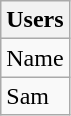<table class="wikitable">
<tr>
<th>Users</th>
</tr>
<tr>
<td>Name</td>
</tr>
<tr>
<td>Sam</td>
</tr>
</table>
